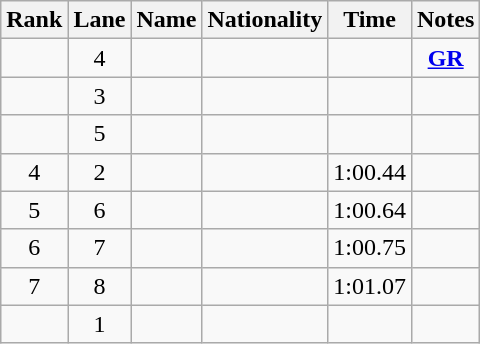<table class="wikitable sortable" style="text-align:center">
<tr>
<th>Rank</th>
<th>Lane</th>
<th>Name</th>
<th>Nationality</th>
<th>Time</th>
<th>Notes</th>
</tr>
<tr>
<td></td>
<td>4</td>
<td align=left></td>
<td align=left></td>
<td></td>
<td><strong><a href='#'>GR</a></strong></td>
</tr>
<tr>
<td></td>
<td>3</td>
<td align=left></td>
<td align=left></td>
<td></td>
<td></td>
</tr>
<tr>
<td></td>
<td>5</td>
<td align=left></td>
<td align=left></td>
<td></td>
<td></td>
</tr>
<tr>
<td>4</td>
<td>2</td>
<td align=left></td>
<td align=left></td>
<td>1:00.44</td>
<td></td>
</tr>
<tr>
<td>5</td>
<td>6</td>
<td align=left></td>
<td align=left></td>
<td>1:00.64</td>
<td></td>
</tr>
<tr>
<td>6</td>
<td>7</td>
<td align=left></td>
<td align=left></td>
<td>1:00.75</td>
<td></td>
</tr>
<tr>
<td>7</td>
<td>8</td>
<td align=left></td>
<td align=left></td>
<td>1:01.07</td>
<td></td>
</tr>
<tr>
<td></td>
<td>1</td>
<td align=left></td>
<td align=left></td>
<td></td>
<td></td>
</tr>
</table>
